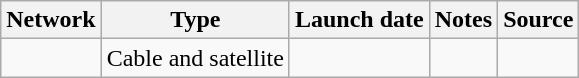<table class="wikitable sortable">
<tr>
<th>Network</th>
<th>Type</th>
<th>Launch date</th>
<th>Notes</th>
<th>Source</th>
</tr>
<tr>
<td><a href='#'></a></td>
<td>Cable and satellite</td>
<td></td>
<td></td>
<td></td>
</tr>
</table>
